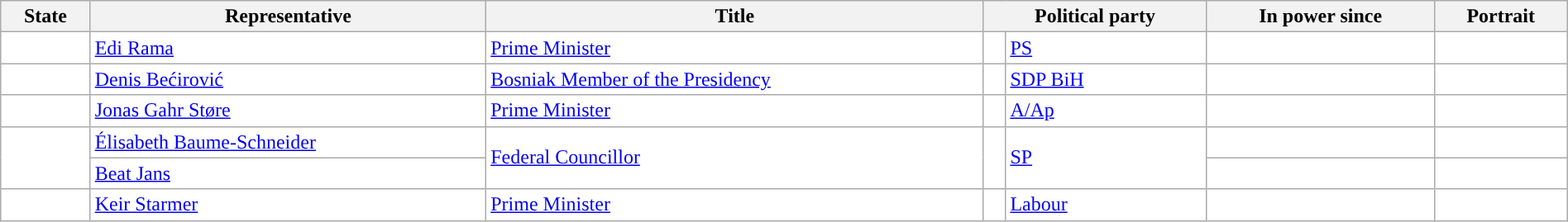<table class="wikitable sortable"  style="background:white; width:100%;">
<tr>
<th align=left>State</th>
<th align=left>Representative</th>
<th align=left>Title</th>
<th align=left colspan=2>Political party</th>
<th align=left>In power since</th>
<th class="unsortable" style="width:100px;">Portrait</th>
</tr>
<tr>
<td></td>
<td><a href='#'>Edi Rama</a></td>
<td> <a href='#'>Prime Minister</a></td>
<td style="background-color:"></td>
<td><a href='#'>PS</a></td>
<td></td>
<td></td>
</tr>
<tr>
<td></td>
<td><a href='#'>Denis Bećirović</a></td>
<td> <a href='#'>Bosniak Member of the Presidency</a></td>
<td style="background-color:"></td>
<td><a href='#'>SDP BiH</a></td>
<td></td>
<td></td>
</tr>
<tr>
<td></td>
<td><a href='#'>Jonas Gahr Støre</a></td>
<td> <a href='#'>Prime Minister</a></td>
<td style="background-color:"></td>
<td><a href='#'>A/Ap</a></td>
<td></td>
<td></td>
</tr>
<tr>
<td rowspan=2></td>
<td><a href='#'>Élisabeth Baume-Schneider</a></td>
<td rowspan=2> <a href='#'>Federal Councillor</a></td>
<td rowspan=2 style="background-color:"></td>
<td rowspan=2><a href='#'>SP</a></td>
<td></td>
<td></td>
</tr>
<tr>
<td><a href='#'>Beat Jans</a></td>
<td></td>
<td></td>
</tr>
<tr>
<td></td>
<td><a href='#'>Keir Starmer</a></td>
<td> <a href='#'>Prime Minister</a></td>
<td style="background-color:"></td>
<td><a href='#'>Labour</a></td>
<td></td>
<td></td>
</tr>
</table>
